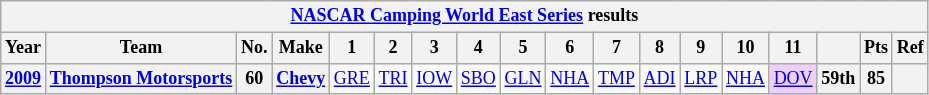<table class="wikitable" style="text-align:center; font-size:75%">
<tr>
<th colspan=23><a href='#'>NASCAR Camping World East Series</a> results</th>
</tr>
<tr>
<th>Year</th>
<th>Team</th>
<th>No.</th>
<th>Make</th>
<th>1</th>
<th>2</th>
<th>3</th>
<th>4</th>
<th>5</th>
<th>6</th>
<th>7</th>
<th>8</th>
<th>9</th>
<th>10</th>
<th>11</th>
<th></th>
<th>Pts</th>
<th>Ref</th>
</tr>
<tr>
<th><a href='#'>2009</a></th>
<th><a href='#'>Thompson Motorsports</a></th>
<th>60</th>
<th><a href='#'>Chevy</a></th>
<td><a href='#'>GRE</a></td>
<td><a href='#'>TRI</a></td>
<td><a href='#'>IOW</a></td>
<td><a href='#'>SBO</a></td>
<td><a href='#'>GLN</a></td>
<td><a href='#'>NHA</a></td>
<td><a href='#'>TMP</a></td>
<td><a href='#'>ADI</a></td>
<td><a href='#'>LRP</a></td>
<td><a href='#'>NHA</a></td>
<td style="background:#EFCFFF;"><a href='#'>DOV</a><br></td>
<th>59th</th>
<th>85</th>
<th></th>
</tr>
</table>
